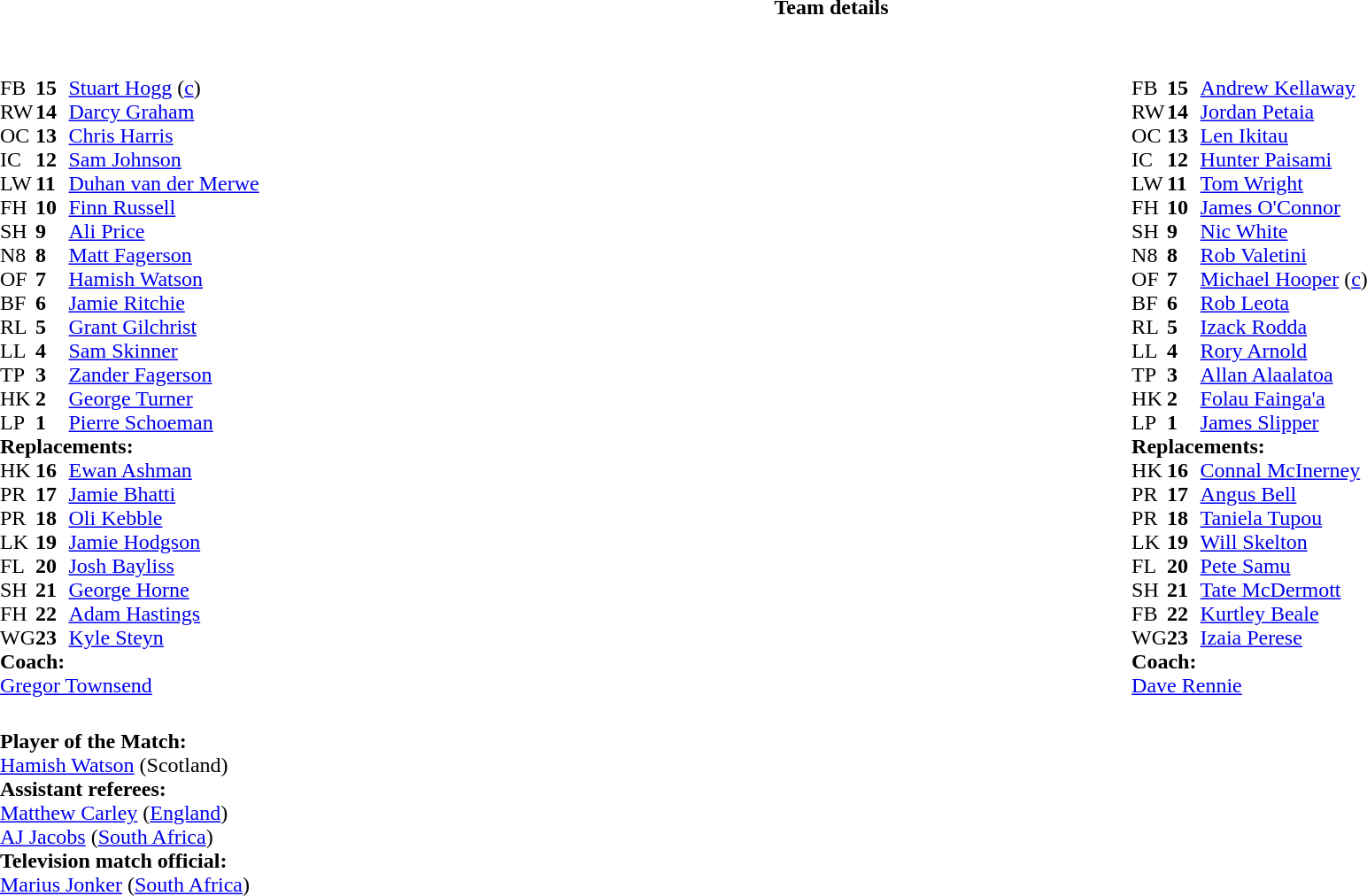<table border="0" style="width:100%;" class="collapsible collapsed">
<tr>
<th>Team details</th>
</tr>
<tr>
<td><br><table style="width:100%">
<tr>
<td style="vertical-align:top;width:50%"><br><table cellspacing="0" cellpadding="0">
<tr>
<th width="25"></th>
<th width="25"></th>
</tr>
<tr>
<td>FB</td>
<td><strong>15</strong></td>
<td><a href='#'>Stuart Hogg</a> (<a href='#'>c</a>)</td>
</tr>
<tr>
<td>RW</td>
<td><strong>14</strong></td>
<td><a href='#'>Darcy Graham</a></td>
<td></td>
<td></td>
</tr>
<tr>
<td>OC</td>
<td><strong>13</strong></td>
<td><a href='#'>Chris Harris</a></td>
</tr>
<tr>
<td>IC</td>
<td><strong>12</strong></td>
<td><a href='#'>Sam Johnson</a></td>
<td></td>
<td></td>
</tr>
<tr>
<td>LW</td>
<td><strong>11</strong></td>
<td><a href='#'>Duhan van der Merwe</a></td>
</tr>
<tr>
<td>FH</td>
<td><strong>10</strong></td>
<td><a href='#'>Finn Russell</a></td>
</tr>
<tr>
<td>SH</td>
<td><strong>9</strong></td>
<td><a href='#'>Ali Price</a></td>
<td></td>
<td></td>
</tr>
<tr>
<td>N8</td>
<td><strong>8</strong></td>
<td><a href='#'>Matt Fagerson</a></td>
</tr>
<tr>
<td>OF</td>
<td><strong>7</strong></td>
<td><a href='#'>Hamish Watson</a></td>
<td></td>
<td></td>
</tr>
<tr>
<td>BF</td>
<td><strong>6</strong></td>
<td><a href='#'>Jamie Ritchie</a></td>
</tr>
<tr>
<td>RL</td>
<td><strong>5</strong></td>
<td><a href='#'>Grant Gilchrist</a></td>
</tr>
<tr>
<td>LL</td>
<td><strong>4</strong></td>
<td><a href='#'>Sam Skinner</a></td>
<td></td>
<td></td>
</tr>
<tr>
<td>TP</td>
<td><strong>3</strong></td>
<td><a href='#'>Zander Fagerson</a></td>
<td></td>
<td></td>
</tr>
<tr>
<td>HK</td>
<td><strong>2</strong></td>
<td><a href='#'>George Turner</a></td>
<td></td>
<td></td>
</tr>
<tr>
<td>LP</td>
<td><strong>1</strong></td>
<td><a href='#'>Pierre Schoeman</a></td>
<td></td>
<td></td>
</tr>
<tr>
<td colspan=3><strong>Replacements:</strong></td>
</tr>
<tr>
<td>HK</td>
<td><strong>16</strong></td>
<td><a href='#'>Ewan Ashman</a></td>
<td></td>
<td></td>
</tr>
<tr>
<td>PR</td>
<td><strong>17</strong></td>
<td><a href='#'>Jamie Bhatti</a></td>
<td></td>
<td></td>
</tr>
<tr>
<td>PR</td>
<td><strong>18</strong></td>
<td><a href='#'>Oli Kebble</a></td>
<td></td>
<td></td>
</tr>
<tr>
<td>LK</td>
<td><strong>19</strong></td>
<td><a href='#'>Jamie Hodgson</a></td>
<td></td>
<td></td>
</tr>
<tr>
<td>FL</td>
<td><strong>20</strong></td>
<td><a href='#'>Josh Bayliss</a></td>
<td></td>
<td></td>
</tr>
<tr>
<td>SH</td>
<td><strong>21</strong></td>
<td><a href='#'>George Horne</a></td>
<td></td>
<td></td>
</tr>
<tr>
<td>FH</td>
<td><strong>22</strong></td>
<td><a href='#'>Adam Hastings</a></td>
<td></td>
<td></td>
</tr>
<tr>
<td>WG</td>
<td><strong>23</strong></td>
<td><a href='#'>Kyle Steyn</a></td>
<td></td>
<td></td>
</tr>
<tr>
<td colspan=3><strong>Coach:</strong></td>
</tr>
<tr>
<td colspan="4"> <a href='#'>Gregor Townsend</a></td>
</tr>
</table>
</td>
<td style="vertical-align:top"></td>
<td style="vertical-align:top;width:50%"><br><table cellspacing="0" cellpadding="0" style="margin:auto">
<tr>
<th width="25"></th>
<th width="25"></th>
</tr>
<tr>
<td>FB</td>
<td><strong>15</strong></td>
<td><a href='#'>Andrew Kellaway</a></td>
</tr>
<tr>
<td>RW</td>
<td><strong>14</strong></td>
<td><a href='#'>Jordan Petaia</a></td>
<td></td>
<td></td>
</tr>
<tr>
<td>OC</td>
<td><strong>13</strong></td>
<td><a href='#'>Len Ikitau</a></td>
</tr>
<tr>
<td>IC</td>
<td><strong>12</strong></td>
<td><a href='#'>Hunter Paisami</a></td>
</tr>
<tr>
<td>LW</td>
<td><strong>11</strong></td>
<td><a href='#'>Tom Wright</a></td>
<td></td>
<td></td>
</tr>
<tr>
<td>FH</td>
<td><strong>10</strong></td>
<td><a href='#'>James O'Connor</a></td>
</tr>
<tr>
<td>SH</td>
<td><strong>9</strong></td>
<td><a href='#'>Nic White</a></td>
<td></td>
<td></td>
</tr>
<tr>
<td>N8</td>
<td><strong>8</strong></td>
<td><a href='#'>Rob Valetini</a></td>
<td></td>
<td></td>
<td></td>
<td></td>
</tr>
<tr>
<td>OF</td>
<td><strong>7</strong></td>
<td><a href='#'>Michael Hooper</a> (<a href='#'>c</a>)</td>
</tr>
<tr>
<td>BF</td>
<td><strong>6</strong></td>
<td><a href='#'>Rob Leota</a></td>
<td></td>
<td></td>
</tr>
<tr>
<td>RL</td>
<td><strong>5</strong></td>
<td><a href='#'>Izack Rodda</a></td>
</tr>
<tr>
<td>LL</td>
<td><strong>4</strong></td>
<td><a href='#'>Rory Arnold</a></td>
<td></td>
<td></td>
</tr>
<tr>
<td>TP</td>
<td><strong>3</strong></td>
<td><a href='#'>Allan Alaalatoa</a></td>
<td></td>
<td></td>
<td></td>
<td></td>
<td></td>
<td></td>
</tr>
<tr>
<td>HK</td>
<td><strong>2</strong></td>
<td><a href='#'>Folau Fainga'a</a></td>
<td></td>
<td></td>
</tr>
<tr>
<td>LP</td>
<td><strong>1</strong></td>
<td><a href='#'>James Slipper</a></td>
<td></td>
<td></td>
<td></td>
<td></td>
<td></td>
<td></td>
</tr>
<tr>
<td colspan="3"><strong>Replacements:</strong></td>
</tr>
<tr>
<td>HK</td>
<td><strong>16</strong></td>
<td><a href='#'>Connal McInerney</a></td>
<td></td>
<td></td>
</tr>
<tr>
<td>PR</td>
<td><strong>17</strong></td>
<td><a href='#'>Angus Bell</a></td>
<td></td>
<td></td>
<td></td>
<td></td>
<td></td>
</tr>
<tr>
<td>PR</td>
<td><strong>18</strong></td>
<td><a href='#'>Taniela Tupou</a></td>
<td></td>
<td></td>
<td></td>
</tr>
<tr>
<td>LK</td>
<td><strong>19</strong></td>
<td><a href='#'>Will Skelton</a></td>
<td></td>
<td></td>
</tr>
<tr>
<td>FL</td>
<td><strong>20</strong></td>
<td><a href='#'>Pete Samu</a></td>
<td></td>
<td></td>
</tr>
<tr>
<td>SH</td>
<td><strong>21</strong></td>
<td><a href='#'>Tate McDermott</a></td>
<td></td>
<td></td>
</tr>
<tr>
<td>FB</td>
<td><strong>22</strong></td>
<td><a href='#'>Kurtley Beale</a></td>
<td></td>
<td></td>
</tr>
<tr>
<td>WG</td>
<td><strong>23</strong></td>
<td><a href='#'>Izaia Perese</a></td>
<td></td>
<td></td>
</tr>
<tr>
<td colspan="3"><strong>Coach:</strong></td>
</tr>
<tr>
<td colspan="3"> <a href='#'>Dave Rennie</a></td>
</tr>
</table>
</td>
</tr>
</table>
<table style="width:100%">
<tr>
<td><br><strong>Player of the Match:</strong>
<br><a href='#'>Hamish Watson</a> (Scotland)<br><strong>Assistant referees:</strong>
<br><a href='#'>Matthew Carley</a> (<a href='#'>England</a>)
<br><a href='#'>AJ Jacobs</a> (<a href='#'>South Africa</a>)
<br><strong>Television match official:</strong>
<br><a href='#'>Marius Jonker</a> (<a href='#'>South Africa</a>)</td>
</tr>
</table>
</td>
</tr>
</table>
